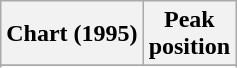<table class="wikitable plainrowheaders" style="text-align:center">
<tr>
<th>Chart (1995)</th>
<th>Peak<br>position</th>
</tr>
<tr>
</tr>
<tr>
</tr>
</table>
